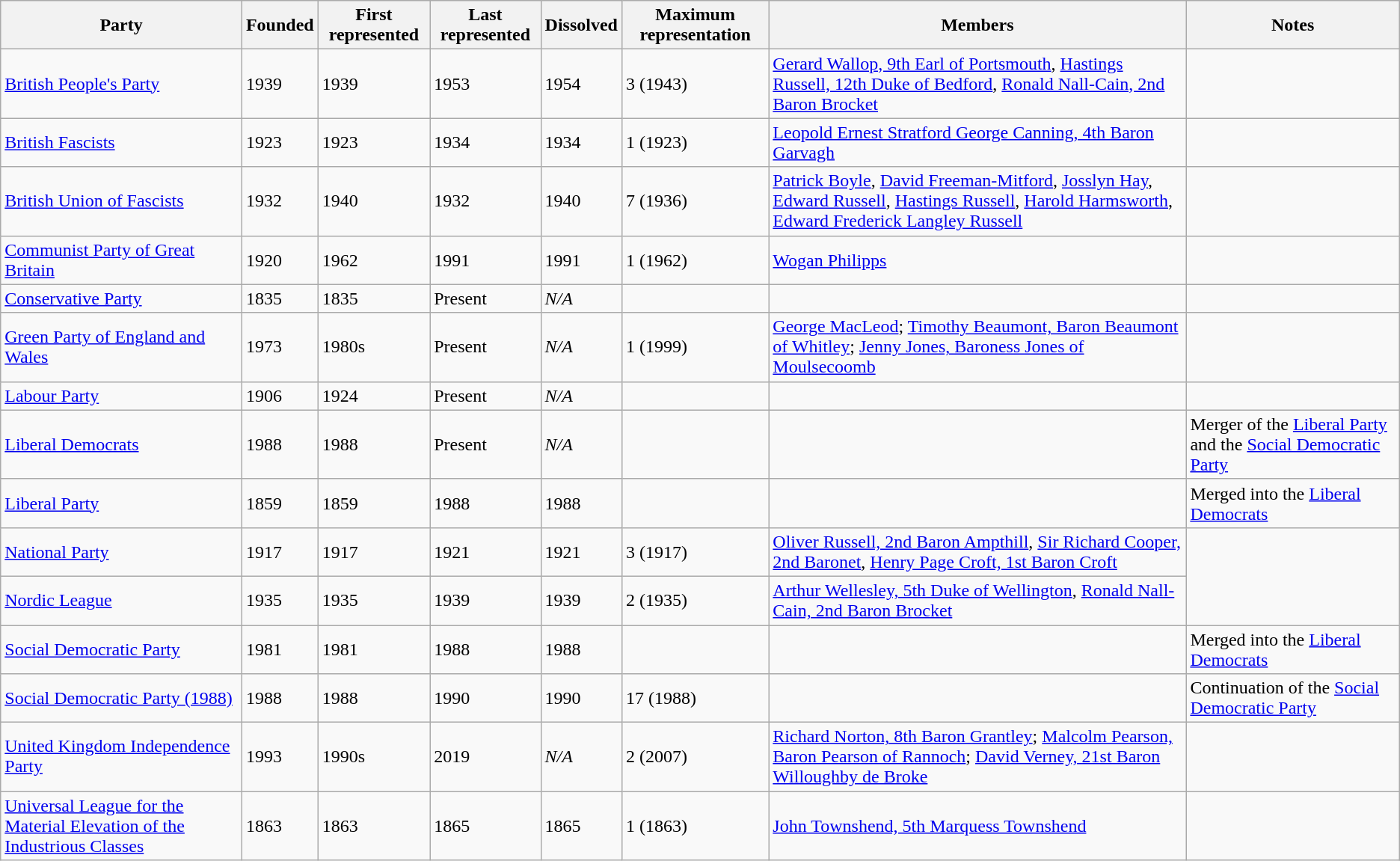<table class="wikitable sortable">
<tr>
<th>Party</th>
<th>Founded</th>
<th>First represented</th>
<th>Last represented</th>
<th>Dissolved</th>
<th data-sort-type="number">Maximum representation</th>
<th>Members</th>
<th>Notes</th>
</tr>
<tr>
<td><a href='#'>British People's Party</a></td>
<td>1939</td>
<td>1939</td>
<td>1953</td>
<td>1954</td>
<td>3 (1943)</td>
<td><a href='#'>Gerard Wallop, 9th Earl of Portsmouth</a>, <a href='#'>Hastings Russell, 12th Duke of Bedford</a>, <a href='#'>Ronald Nall-Cain, 2nd Baron Brocket</a></td>
<td></td>
</tr>
<tr>
<td><a href='#'>British Fascists</a></td>
<td>1923</td>
<td>1923</td>
<td>1934</td>
<td>1934</td>
<td>1 (1923)</td>
<td><a href='#'>Leopold Ernest Stratford George Canning, 4th Baron Garvagh</a></td>
</tr>
<tr>
<td><a href='#'>British Union of Fascists</a></td>
<td>1932</td>
<td>1940</td>
<td>1932</td>
<td>1940</td>
<td>7 (1936)</td>
<td><a href='#'>Patrick Boyle</a>, <a href='#'>David Freeman-Mitford</a>, <a href='#'>Josslyn Hay</a>, <a href='#'>Edward Russell</a>,  <a href='#'>Hastings Russell</a>, <a href='#'>Harold Harmsworth</a>, <a href='#'>Edward Frederick Langley Russell</a></td>
<td></td>
</tr>
<tr>
<td><a href='#'>Communist Party of Great Britain</a></td>
<td>1920</td>
<td>1962</td>
<td>1991</td>
<td>1991</td>
<td>1 (1962)</td>
<td><a href='#'>Wogan Philipps</a></td>
<td></td>
</tr>
<tr>
<td><a href='#'>Conservative Party</a></td>
<td>1835</td>
<td>1835</td>
<td>Present</td>
<td><em>N/A</em></td>
<td></td>
<td></td>
<td></td>
</tr>
<tr>
<td><a href='#'>Green Party of England and Wales</a></td>
<td>1973</td>
<td>1980s</td>
<td>Present</td>
<td><em>N/A</em></td>
<td>1 (1999)</td>
<td><a href='#'>George MacLeod</a>; <a href='#'>Timothy Beaumont, Baron Beaumont of Whitley</a>; <a href='#'>Jenny Jones, Baroness Jones of Moulsecoomb</a></td>
<td></td>
</tr>
<tr>
<td><a href='#'>Labour Party</a></td>
<td>1906</td>
<td>1924</td>
<td>Present</td>
<td><em>N/A</em></td>
<td></td>
<td></td>
<td></td>
</tr>
<tr>
<td><a href='#'>Liberal Democrats</a></td>
<td>1988</td>
<td>1988</td>
<td>Present</td>
<td><em>N/A</em></td>
<td></td>
<td></td>
<td>Merger of the <a href='#'>Liberal Party</a> and the <a href='#'>Social Democratic Party</a></td>
</tr>
<tr>
<td><a href='#'>Liberal Party</a></td>
<td>1859</td>
<td>1859</td>
<td>1988</td>
<td>1988</td>
<td></td>
<td></td>
<td>Merged into the <a href='#'>Liberal Democrats</a></td>
</tr>
<tr>
<td><a href='#'>National Party</a></td>
<td>1917</td>
<td>1917</td>
<td>1921</td>
<td>1921</td>
<td>3 (1917)</td>
<td><a href='#'>Oliver Russell, 2nd Baron Ampthill</a>, <a href='#'>Sir Richard Cooper, 2nd Baronet</a>, <a href='#'>Henry Page Croft, 1st Baron Croft</a></td>
</tr>
<tr>
<td><a href='#'>Nordic League</a></td>
<td>1935</td>
<td>1935</td>
<td>1939</td>
<td>1939</td>
<td>2 (1935)</td>
<td><a href='#'>Arthur Wellesley, 5th Duke of Wellington</a>, <a href='#'>Ronald Nall-Cain, 2nd Baron Brocket</a></td>
</tr>
<tr>
<td><a href='#'>Social Democratic Party</a></td>
<td>1981</td>
<td>1981</td>
<td>1988</td>
<td>1988</td>
<td></td>
<td></td>
<td>Merged into the <a href='#'>Liberal Democrats</a></td>
</tr>
<tr>
<td><a href='#'>Social Democratic Party (1988)</a></td>
<td>1988</td>
<td>1988</td>
<td>1990</td>
<td>1990</td>
<td>17 (1988)</td>
<td></td>
<td>Continuation of the <a href='#'>Social Democratic Party</a></td>
</tr>
<tr>
<td><a href='#'>United Kingdom Independence Party</a></td>
<td>1993</td>
<td>1990s</td>
<td>2019</td>
<td><em>N/A</em></td>
<td>2 (2007)</td>
<td><a href='#'>Richard Norton, 8th Baron Grantley</a>; <a href='#'>Malcolm Pearson, Baron Pearson of Rannoch</a>; <a href='#'>David Verney, 21st Baron Willoughby de Broke</a></td>
<td></td>
</tr>
<tr>
<td><a href='#'>Universal League for the Material Elevation of the Industrious Classes</a></td>
<td>1863</td>
<td>1863</td>
<td>1865</td>
<td>1865</td>
<td>1 (1863)</td>
<td><a href='#'>John Townshend, 5th Marquess Townshend</a></td>
<td></td>
</tr>
</table>
